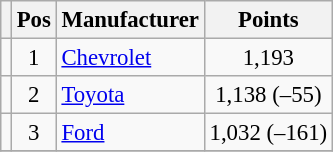<table class="wikitable" style="font-size: 95%;">
<tr>
<th></th>
<th>Pos</th>
<th>Manufacturer</th>
<th>Points</th>
</tr>
<tr>
<td align="left"></td>
<td style="text-align:center;">1</td>
<td><a href='#'>Chevrolet</a></td>
<td style="text-align:center;">1,193</td>
</tr>
<tr>
<td align="left"></td>
<td style="text-align:center;">2</td>
<td><a href='#'>Toyota</a></td>
<td style="text-align:center;">1,138 (–55)</td>
</tr>
<tr>
<td align="left"></td>
<td style="text-align:center;">3</td>
<td><a href='#'>Ford</a></td>
<td style="text-align:center;">1,032 (–161)</td>
</tr>
<tr class="sortbottom">
</tr>
</table>
